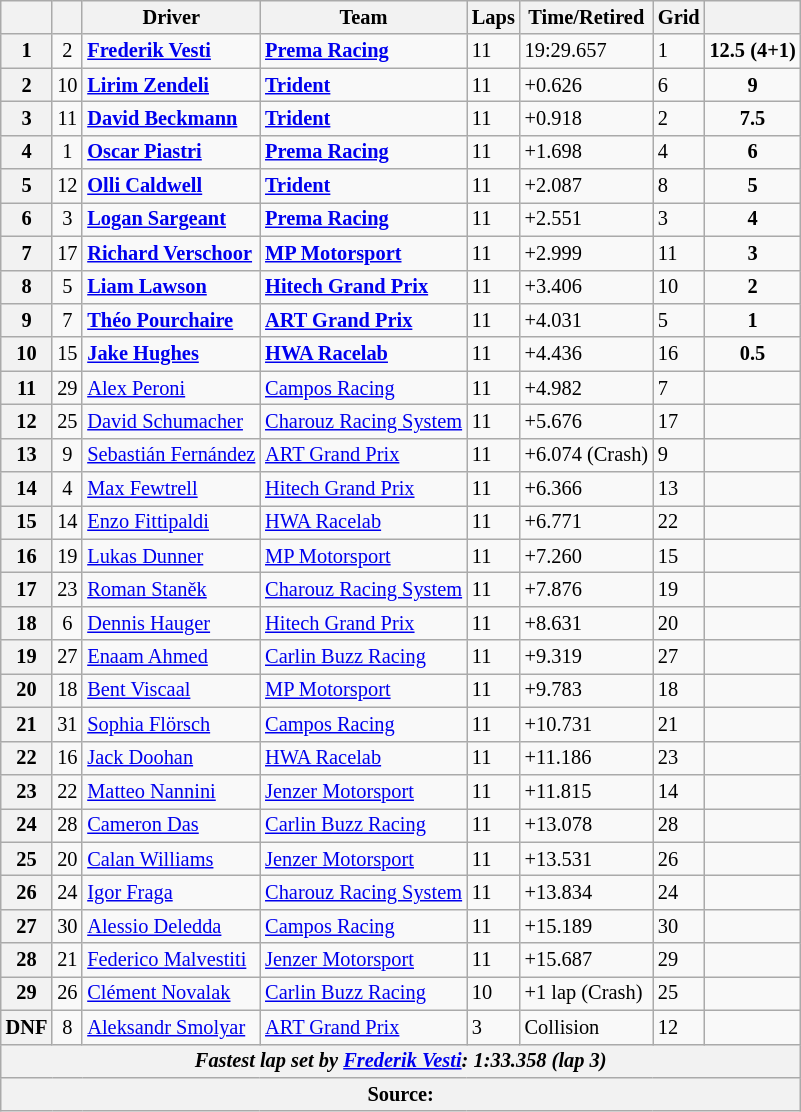<table class="wikitable" style="font-size:85%">
<tr>
<th></th>
<th></th>
<th>Driver</th>
<th>Team</th>
<th>Laps</th>
<th>Time/Retired</th>
<th>Grid</th>
<th></th>
</tr>
<tr>
<th>1</th>
<td align="center">2</td>
<td> <strong><a href='#'>Frederik Vesti</a></strong></td>
<td><strong><a href='#'>Prema Racing</a></strong></td>
<td>11</td>
<td>19:29.657</td>
<td>1</td>
<td align="center"><strong>12.5 (4+1)</strong></td>
</tr>
<tr>
<th>2</th>
<td align="center">10</td>
<td> <strong><a href='#'>Lirim Zendeli</a></strong></td>
<td><strong><a href='#'>Trident</a></strong></td>
<td>11</td>
<td>+0.626</td>
<td>6</td>
<td align="center"><strong>9</strong></td>
</tr>
<tr>
<th>3</th>
<td align="center">11</td>
<td> <strong><a href='#'>David Beckmann</a></strong></td>
<td><strong><a href='#'>Trident</a></strong></td>
<td>11</td>
<td>+0.918</td>
<td>2</td>
<td align="center"><strong>7.5</strong></td>
</tr>
<tr>
<th>4</th>
<td align="center">1</td>
<td> <strong><a href='#'>Oscar Piastri</a></strong></td>
<td><strong><a href='#'>Prema Racing</a></strong></td>
<td>11</td>
<td>+1.698</td>
<td>4</td>
<td align="center"><strong>6</strong></td>
</tr>
<tr>
<th>5</th>
<td align="center">12</td>
<td> <strong><a href='#'>Olli Caldwell</a></strong></td>
<td><strong><a href='#'>Trident</a></strong></td>
<td>11</td>
<td>+2.087</td>
<td>8</td>
<td align="center"><strong>5</strong></td>
</tr>
<tr>
<th>6</th>
<td align="center">3</td>
<td> <strong><a href='#'>Logan Sargeant</a></strong></td>
<td><strong><a href='#'>Prema Racing</a></strong></td>
<td>11</td>
<td>+2.551</td>
<td>3</td>
<td align="center"><strong>4</strong></td>
</tr>
<tr>
<th>7</th>
<td align="center">17</td>
<td> <strong><a href='#'>Richard Verschoor</a></strong></td>
<td><strong><a href='#'>MP Motorsport</a></strong></td>
<td>11</td>
<td>+2.999</td>
<td>11</td>
<td align="center"><strong>3</strong></td>
</tr>
<tr>
<th>8</th>
<td align="center">5</td>
<td> <strong><a href='#'>Liam Lawson</a></strong></td>
<td><strong><a href='#'>Hitech Grand Prix</a></strong></td>
<td>11</td>
<td>+3.406</td>
<td>10</td>
<td align="center"><strong>2</strong></td>
</tr>
<tr>
<th>9</th>
<td align="center">7</td>
<td> <strong><a href='#'>Théo Pourchaire</a></strong></td>
<td><strong><a href='#'>ART Grand Prix</a></strong></td>
<td>11</td>
<td>+4.031</td>
<td>5</td>
<td align="center"><strong>1</strong></td>
</tr>
<tr>
<th>10</th>
<td align="center">15</td>
<td> <strong><a href='#'>Jake Hughes</a></strong></td>
<td><strong><a href='#'>HWA Racelab</a></strong></td>
<td>11</td>
<td>+4.436</td>
<td>16</td>
<td align="center"><strong>0.5</strong></td>
</tr>
<tr>
<th>11</th>
<td align="center">29</td>
<td> <a href='#'>Alex Peroni</a></td>
<td><a href='#'>Campos Racing</a></td>
<td>11</td>
<td>+4.982</td>
<td>7</td>
<td align="center"></td>
</tr>
<tr>
<th>12</th>
<td align="center">25</td>
<td> <a href='#'>David Schumacher</a></td>
<td><a href='#'>Charouz Racing System</a></td>
<td>11</td>
<td>+5.676</td>
<td>17</td>
<td align="center"></td>
</tr>
<tr>
<th>13</th>
<td align="center">9</td>
<td> <a href='#'>Sebastián Fernández</a></td>
<td><a href='#'>ART Grand Prix</a></td>
<td>11</td>
<td>+6.074 (Crash)</td>
<td>9</td>
<td align="center"></td>
</tr>
<tr>
<th>14</th>
<td align="center">4</td>
<td> <a href='#'>Max Fewtrell</a></td>
<td><a href='#'>Hitech Grand Prix</a></td>
<td>11</td>
<td>+6.366</td>
<td>13</td>
<td align="center"></td>
</tr>
<tr>
<th>15</th>
<td align="center">14</td>
<td> <a href='#'>Enzo Fittipaldi</a></td>
<td><a href='#'>HWA Racelab</a></td>
<td>11</td>
<td>+6.771</td>
<td>22</td>
<td align="center"></td>
</tr>
<tr>
<th>16</th>
<td align="center">19</td>
<td> <a href='#'>Lukas Dunner</a></td>
<td><a href='#'>MP Motorsport</a></td>
<td>11</td>
<td>+7.260</td>
<td>15</td>
<td align="center"></td>
</tr>
<tr>
<th>17</th>
<td align="center">23</td>
<td> <a href='#'>Roman Staněk</a></td>
<td><a href='#'>Charouz Racing System</a></td>
<td>11</td>
<td>+7.876</td>
<td>19</td>
<td align="center"></td>
</tr>
<tr>
<th>18</th>
<td align="center">6</td>
<td> <a href='#'>Dennis Hauger</a></td>
<td><a href='#'>Hitech Grand Prix</a></td>
<td>11</td>
<td>+8.631</td>
<td>20</td>
<td align="center"></td>
</tr>
<tr>
<th>19</th>
<td align="center">27</td>
<td> <a href='#'>Enaam Ahmed</a></td>
<td><a href='#'>Carlin Buzz Racing</a></td>
<td>11</td>
<td>+9.319</td>
<td>27</td>
<td align="center"></td>
</tr>
<tr>
<th>20</th>
<td align="center">18</td>
<td> <a href='#'>Bent Viscaal</a></td>
<td><a href='#'>MP Motorsport</a></td>
<td>11</td>
<td>+9.783</td>
<td>18</td>
<td align="center"></td>
</tr>
<tr>
<th>21</th>
<td align="center">31</td>
<td> <a href='#'>Sophia Flörsch</a></td>
<td><a href='#'>Campos Racing</a></td>
<td>11</td>
<td>+10.731</td>
<td>21</td>
<td align="center"></td>
</tr>
<tr>
<th>22</th>
<td align="center">16</td>
<td> <a href='#'>Jack Doohan</a></td>
<td><a href='#'>HWA Racelab</a></td>
<td>11</td>
<td>+11.186</td>
<td>23</td>
<td align="center"></td>
</tr>
<tr>
<th>23</th>
<td align="center">22</td>
<td> <a href='#'>Matteo Nannini</a></td>
<td><a href='#'>Jenzer Motorsport</a></td>
<td>11</td>
<td>+11.815</td>
<td>14</td>
<td align="center"></td>
</tr>
<tr>
<th>24</th>
<td align="center">28</td>
<td> <a href='#'>Cameron Das</a></td>
<td><a href='#'>Carlin Buzz Racing</a></td>
<td>11</td>
<td>+13.078</td>
<td>28</td>
<td align="center"></td>
</tr>
<tr>
<th>25</th>
<td align="center">20</td>
<td> <a href='#'>Calan Williams</a></td>
<td><a href='#'>Jenzer Motorsport</a></td>
<td>11</td>
<td>+13.531</td>
<td>26</td>
<td align="center"></td>
</tr>
<tr>
<th>26</th>
<td align="center">24</td>
<td> <a href='#'>Igor Fraga</a></td>
<td><a href='#'>Charouz Racing System</a></td>
<td>11</td>
<td>+13.834</td>
<td>24</td>
<td align="center"></td>
</tr>
<tr>
<th>27</th>
<td align="center">30</td>
<td> <a href='#'>Alessio Deledda</a></td>
<td><a href='#'>Campos Racing</a></td>
<td>11</td>
<td>+15.189</td>
<td>30</td>
<td align="center"></td>
</tr>
<tr>
<th>28</th>
<td align="center">21</td>
<td> <a href='#'>Federico Malvestiti</a></td>
<td><a href='#'>Jenzer Motorsport</a></td>
<td>11</td>
<td>+15.687</td>
<td>29</td>
<td align="center"></td>
</tr>
<tr>
<th>29</th>
<td align="center">26</td>
<td> <a href='#'>Clément Novalak</a></td>
<td><a href='#'>Carlin Buzz Racing</a></td>
<td>10</td>
<td>+1 lap (Crash)</td>
<td>25</td>
<td align="center"></td>
</tr>
<tr>
<th>DNF</th>
<td align="center">8</td>
<td> <a href='#'>Aleksandr Smolyar</a></td>
<td><a href='#'>ART Grand Prix</a></td>
<td>3</td>
<td>Collision</td>
<td>12</td>
<td align="center"></td>
</tr>
<tr>
<th align=center colspan=8><em>Fastest lap set by  <a href='#'>Frederik Vesti</a>: 1:33.358 (lap 3)</em></th>
</tr>
<tr>
<th colspan=8>Source:</th>
</tr>
</table>
